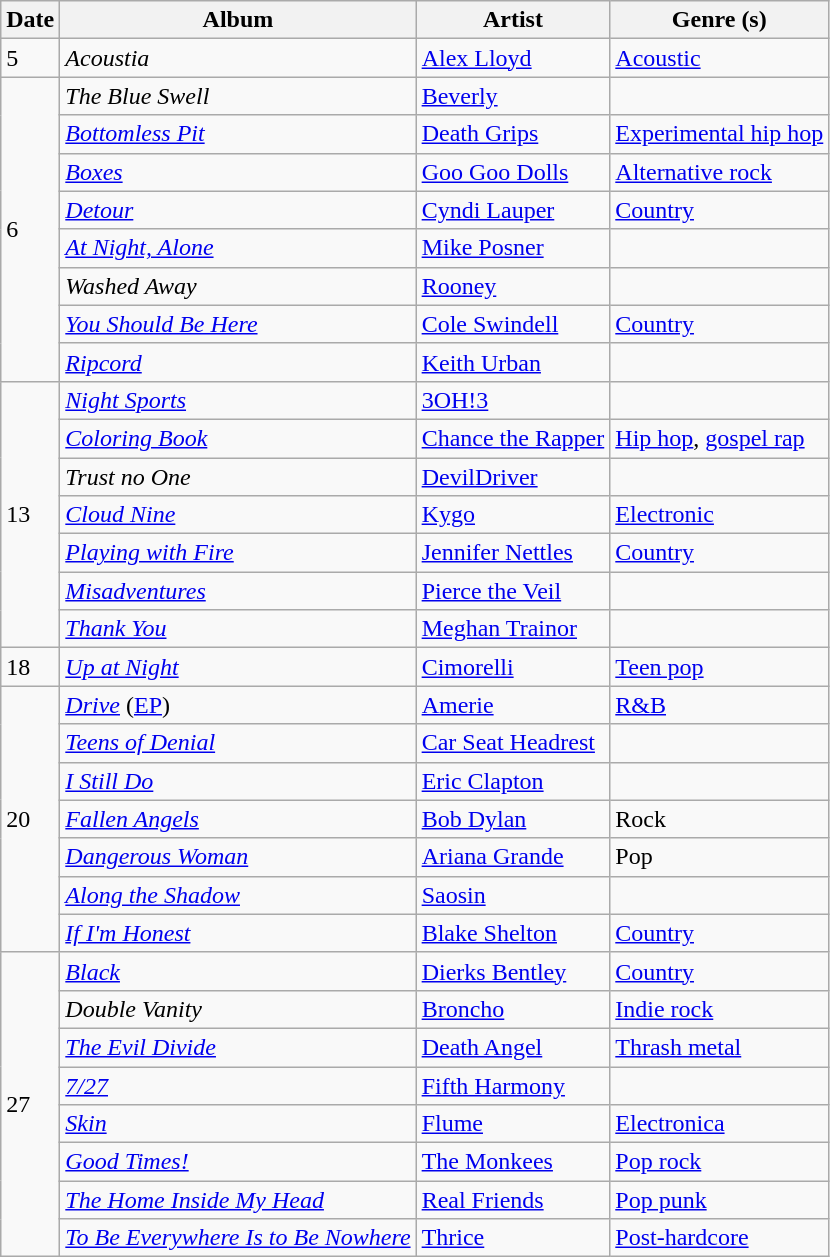<table class="wikitable" style="text-align: left">
<tr>
<th>Date</th>
<th>Album</th>
<th>Artist</th>
<th>Genre (s)</th>
</tr>
<tr>
<td>5</td>
<td><em>Acoustia</em></td>
<td><a href='#'>Alex Lloyd</a></td>
<td><a href='#'>Acoustic</a></td>
</tr>
<tr>
<td rowspan="8">6</td>
<td><em>The Blue Swell</em></td>
<td><a href='#'>Beverly</a></td>
<td></td>
</tr>
<tr>
<td><em><a href='#'>Bottomless Pit</a></em></td>
<td><a href='#'>Death Grips</a></td>
<td><a href='#'>Experimental hip hop</a></td>
</tr>
<tr>
<td><em><a href='#'>Boxes</a></em></td>
<td><a href='#'>Goo Goo Dolls</a></td>
<td><a href='#'>Alternative rock</a></td>
</tr>
<tr>
<td><em><a href='#'>Detour</a></em></td>
<td><a href='#'>Cyndi Lauper</a></td>
<td><a href='#'>Country</a></td>
</tr>
<tr>
<td><em><a href='#'>At Night, Alone</a></em></td>
<td><a href='#'>Mike Posner</a></td>
<td></td>
</tr>
<tr>
<td><em>Washed Away</em></td>
<td><a href='#'>Rooney</a></td>
<td></td>
</tr>
<tr>
<td><em><a href='#'>You Should Be Here</a></em></td>
<td><a href='#'>Cole Swindell</a></td>
<td><a href='#'>Country</a></td>
</tr>
<tr>
<td><em><a href='#'>Ripcord</a></em></td>
<td><a href='#'>Keith Urban</a></td>
<td></td>
</tr>
<tr>
<td rowspan="7">13</td>
<td><em><a href='#'>Night Sports</a></em></td>
<td><a href='#'>3OH!3</a></td>
<td></td>
</tr>
<tr>
<td><em><a href='#'>Coloring Book</a></em></td>
<td><a href='#'>Chance the Rapper</a></td>
<td><a href='#'>Hip hop</a>, <a href='#'>gospel rap</a></td>
</tr>
<tr>
<td><em>Trust no One</em></td>
<td><a href='#'>DevilDriver</a></td>
<td></td>
</tr>
<tr>
<td><em><a href='#'>Cloud Nine</a></em></td>
<td><a href='#'>Kygo</a></td>
<td><a href='#'>Electronic</a></td>
</tr>
<tr>
<td><em><a href='#'>Playing with Fire</a></em></td>
<td><a href='#'>Jennifer Nettles</a></td>
<td><a href='#'>Country</a></td>
</tr>
<tr>
<td><em><a href='#'>Misadventures</a></em></td>
<td><a href='#'>Pierce the Veil</a></td>
<td></td>
</tr>
<tr>
<td><em><a href='#'>Thank You</a></em></td>
<td><a href='#'>Meghan Trainor</a></td>
<td></td>
</tr>
<tr>
<td>18</td>
<td><em><a href='#'>Up at Night</a></em></td>
<td><a href='#'>Cimorelli</a></td>
<td><a href='#'>Teen pop</a></td>
</tr>
<tr>
<td rowspan="7">20</td>
<td><em><a href='#'>Drive</a></em> (<a href='#'>EP</a>)</td>
<td><a href='#'>Amerie</a></td>
<td><a href='#'>R&B</a></td>
</tr>
<tr>
<td><em><a href='#'>Teens of Denial</a></em></td>
<td><a href='#'>Car Seat Headrest</a></td>
<td></td>
</tr>
<tr>
<td><em><a href='#'>I Still Do</a></em></td>
<td><a href='#'>Eric Clapton</a></td>
<td></td>
</tr>
<tr>
<td><em><a href='#'>Fallen Angels</a></em></td>
<td><a href='#'>Bob Dylan</a></td>
<td>Rock</td>
</tr>
<tr>
<td><em><a href='#'>Dangerous Woman</a></em></td>
<td><a href='#'>Ariana Grande</a></td>
<td>Pop</td>
</tr>
<tr>
<td><em><a href='#'>Along the Shadow</a></em></td>
<td><a href='#'>Saosin</a></td>
<td></td>
</tr>
<tr>
<td><em><a href='#'>If I'm Honest</a></em></td>
<td><a href='#'>Blake Shelton</a></td>
<td><a href='#'>Country</a></td>
</tr>
<tr>
<td rowspan="8">27</td>
<td><em><a href='#'>Black</a></em></td>
<td><a href='#'>Dierks Bentley</a></td>
<td><a href='#'>Country</a></td>
</tr>
<tr>
<td><em>Double Vanity</em></td>
<td><a href='#'>Broncho</a></td>
<td><a href='#'>Indie rock</a></td>
</tr>
<tr>
<td><em><a href='#'>The Evil Divide</a></em></td>
<td><a href='#'>Death Angel</a></td>
<td><a href='#'>Thrash metal</a></td>
</tr>
<tr>
<td><em><a href='#'>7/27</a></em></td>
<td><a href='#'>Fifth Harmony</a></td>
<td></td>
</tr>
<tr>
<td><em><a href='#'>Skin</a></em></td>
<td><a href='#'>Flume</a></td>
<td><a href='#'>Electronica</a></td>
</tr>
<tr>
<td><em><a href='#'>Good Times!</a></em></td>
<td><a href='#'>The Monkees</a></td>
<td><a href='#'>Pop rock</a></td>
</tr>
<tr>
<td><em><a href='#'>The Home Inside My Head</a></em></td>
<td><a href='#'>Real Friends</a></td>
<td><a href='#'>Pop punk</a></td>
</tr>
<tr>
<td><em><a href='#'>To Be Everywhere Is to Be Nowhere</a></em></td>
<td><a href='#'>Thrice</a></td>
<td><a href='#'>Post-hardcore</a></td>
</tr>
</table>
